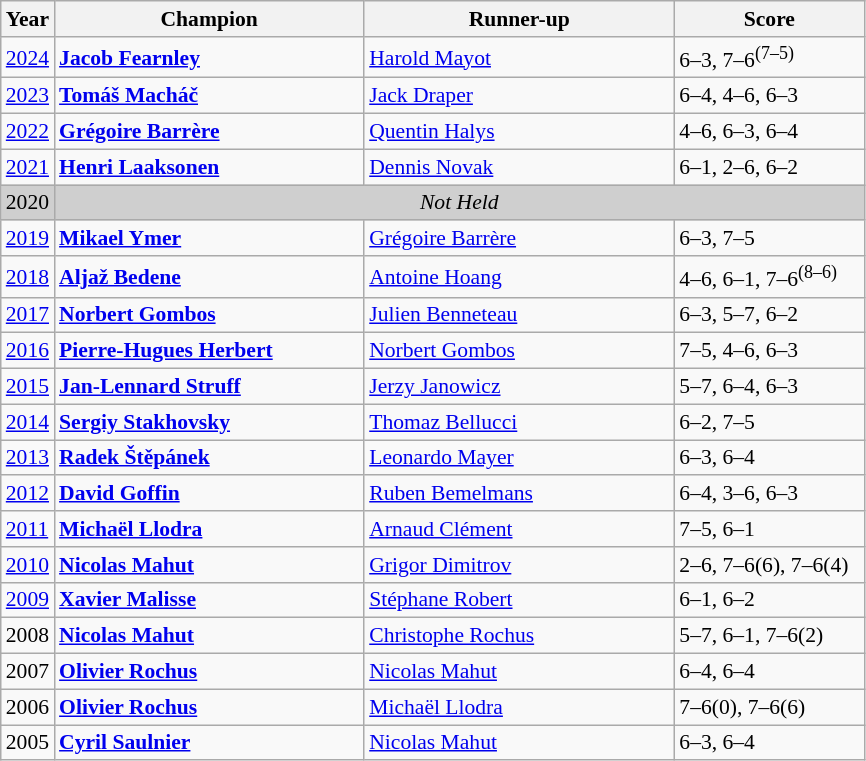<table class="wikitable" style="font-size:90%">
<tr>
<th>Year</th>
<th width="200">Champion</th>
<th width="200">Runner-up</th>
<th width="120">Score</th>
</tr>
<tr>
<td><a href='#'>2024</a></td>
<td> <strong><a href='#'>Jacob Fearnley</a></strong></td>
<td> <a href='#'>Harold Mayot</a></td>
<td>6–3, 7–6<sup>(7–5)</sup></td>
</tr>
<tr>
<td><a href='#'>2023</a></td>
<td> <strong><a href='#'>Tomáš Macháč</a></strong></td>
<td> <a href='#'>Jack Draper</a></td>
<td>6–4, 4–6, 6–3</td>
</tr>
<tr>
<td><a href='#'>2022</a></td>
<td> <strong><a href='#'>Grégoire Barrère</a></strong></td>
<td> <a href='#'>Quentin Halys</a></td>
<td>4–6, 6–3, 6–4</td>
</tr>
<tr>
<td><a href='#'>2021</a></td>
<td> <strong><a href='#'>Henri Laaksonen</a></strong></td>
<td> <a href='#'>Dennis Novak</a></td>
<td>6–1, 2–6, 6–2</td>
</tr>
<tr>
<td style="background:#cfcfcf">2020</td>
<td colspan=3 align=center style="background:#cfcfcf"><em>Not Held</em></td>
</tr>
<tr>
<td><a href='#'>2019</a></td>
<td> <strong><a href='#'>Mikael Ymer</a></strong></td>
<td> <a href='#'>Grégoire Barrère</a></td>
<td>6–3, 7–5</td>
</tr>
<tr>
<td><a href='#'>2018</a></td>
<td> <strong><a href='#'>Aljaž Bedene</a></strong></td>
<td> <a href='#'>Antoine Hoang</a></td>
<td>4–6, 6–1, 7–6<sup>(8–6)</sup></td>
</tr>
<tr>
<td><a href='#'>2017</a></td>
<td> <strong><a href='#'>Norbert Gombos</a></strong></td>
<td> <a href='#'>Julien Benneteau</a></td>
<td>6–3, 5–7, 6–2</td>
</tr>
<tr>
<td><a href='#'>2016</a></td>
<td> <strong><a href='#'>Pierre-Hugues Herbert</a></strong></td>
<td> <a href='#'>Norbert Gombos</a></td>
<td>7–5, 4–6, 6–3</td>
</tr>
<tr>
<td><a href='#'>2015</a></td>
<td> <strong><a href='#'>Jan-Lennard Struff</a></strong></td>
<td> <a href='#'>Jerzy Janowicz</a></td>
<td>5–7, 6–4, 6–3</td>
</tr>
<tr>
<td><a href='#'>2014</a></td>
<td> <strong><a href='#'>Sergiy Stakhovsky</a></strong></td>
<td> <a href='#'>Thomaz Bellucci</a></td>
<td>6–2, 7–5</td>
</tr>
<tr>
<td><a href='#'>2013</a></td>
<td> <strong><a href='#'>Radek Štěpánek</a></strong></td>
<td> <a href='#'>Leonardo Mayer</a></td>
<td>6–3, 6–4</td>
</tr>
<tr>
<td><a href='#'>2012</a></td>
<td> <strong><a href='#'>David Goffin</a></strong></td>
<td> <a href='#'>Ruben Bemelmans</a></td>
<td>6–4, 3–6, 6–3</td>
</tr>
<tr>
<td><a href='#'>2011</a></td>
<td> <strong><a href='#'>Michaël Llodra</a></strong></td>
<td> <a href='#'>Arnaud Clément</a></td>
<td>7–5, 6–1</td>
</tr>
<tr>
<td><a href='#'>2010</a></td>
<td> <strong><a href='#'>Nicolas Mahut</a></strong></td>
<td> <a href='#'>Grigor Dimitrov</a></td>
<td>2–6, 7–6(6), 7–6(4)</td>
</tr>
<tr>
<td><a href='#'>2009</a></td>
<td> <strong><a href='#'>Xavier Malisse</a></strong></td>
<td> <a href='#'>Stéphane Robert</a></td>
<td>6–1, 6–2</td>
</tr>
<tr>
<td>2008</td>
<td> <strong><a href='#'>Nicolas Mahut</a></strong></td>
<td> <a href='#'>Christophe Rochus</a></td>
<td>5–7, 6–1, 7–6(2)</td>
</tr>
<tr>
<td>2007</td>
<td> <strong><a href='#'>Olivier Rochus</a></strong></td>
<td> <a href='#'>Nicolas Mahut</a></td>
<td>6–4, 6–4</td>
</tr>
<tr>
<td>2006</td>
<td> <strong><a href='#'>Olivier Rochus</a></strong></td>
<td> <a href='#'>Michaël Llodra</a></td>
<td>7–6(0), 7–6(6)</td>
</tr>
<tr>
<td>2005</td>
<td> <strong><a href='#'>Cyril Saulnier</a></strong></td>
<td> <a href='#'>Nicolas Mahut</a></td>
<td>6–3, 6–4</td>
</tr>
</table>
